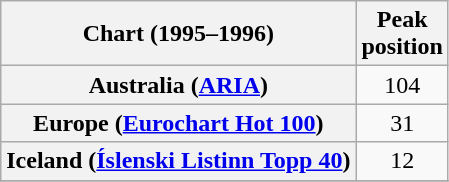<table class="wikitable sortable plainrowheaders" style="text-align:center">
<tr>
<th>Chart (1995–1996)</th>
<th>Peak<br>position</th>
</tr>
<tr>
<th scope="row">Australia (<a href='#'>ARIA</a>)</th>
<td>104</td>
</tr>
<tr>
<th scope="row">Europe (<a href='#'>Eurochart Hot 100</a>)</th>
<td>31</td>
</tr>
<tr>
<th scope="row">Iceland (<a href='#'>Íslenski Listinn Topp 40</a>)</th>
<td>12</td>
</tr>
<tr>
</tr>
<tr>
</tr>
<tr>
</tr>
<tr>
</tr>
</table>
